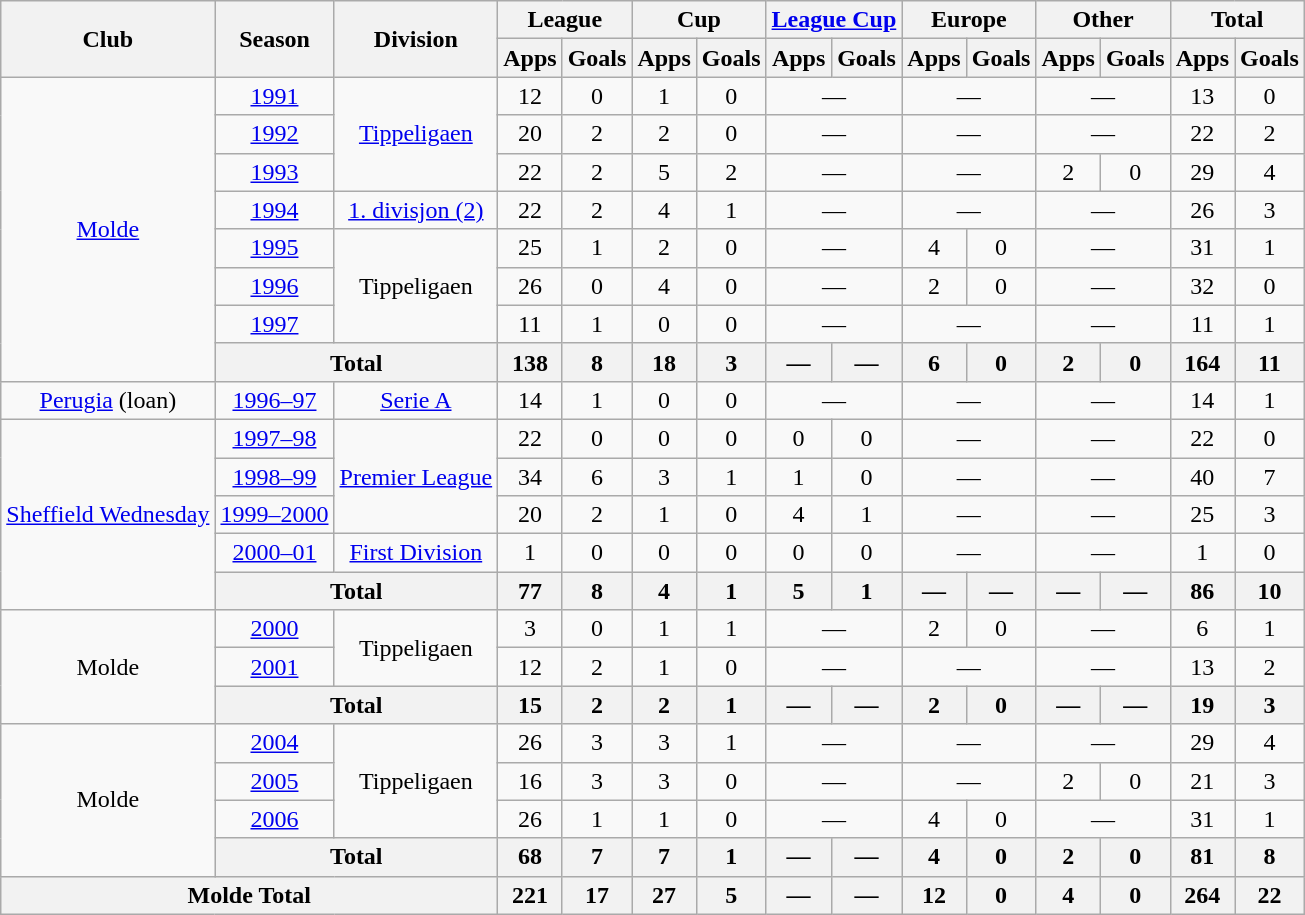<table class="wikitable" style="text-align: center;">
<tr>
<th rowspan="2">Club</th>
<th rowspan="2">Season</th>
<th rowspan="2">Division</th>
<th colspan="2">League</th>
<th colspan="2">Cup</th>
<th colspan="2"><a href='#'>League Cup</a></th>
<th colspan="2">Europe</th>
<th colspan="2">Other</th>
<th colspan="2">Total</th>
</tr>
<tr>
<th>Apps</th>
<th>Goals</th>
<th>Apps</th>
<th>Goals</th>
<th>Apps</th>
<th>Goals</th>
<th>Apps</th>
<th>Goals</th>
<th>Apps</th>
<th>Goals</th>
<th>Apps</th>
<th>Goals</th>
</tr>
<tr>
<td rowspan="8" valign="center"><a href='#'>Molde</a></td>
<td><a href='#'>1991</a></td>
<td rowspan="3" valign="center"><a href='#'>Tippeligaen</a></td>
<td>12</td>
<td>0</td>
<td>1</td>
<td>0</td>
<td colspan="2">—</td>
<td colspan="2">—</td>
<td colspan="2">—</td>
<td>13</td>
<td>0</td>
</tr>
<tr>
<td><a href='#'>1992</a></td>
<td>20</td>
<td>2</td>
<td>2</td>
<td>0</td>
<td colspan="2">—</td>
<td colspan="2">—</td>
<td colspan="2">—</td>
<td>22</td>
<td>2</td>
</tr>
<tr>
<td><a href='#'>1993</a></td>
<td>22</td>
<td>2</td>
<td>5</td>
<td>2</td>
<td colspan="2">—</td>
<td colspan="2">—</td>
<td>2</td>
<td>0</td>
<td>29</td>
<td>4</td>
</tr>
<tr>
<td><a href='#'>1994</a></td>
<td rowspan="1" valign="center"><a href='#'>1. divisjon (2)</a></td>
<td>22</td>
<td>2</td>
<td>4</td>
<td>1</td>
<td colspan="2">—</td>
<td colspan="2">—</td>
<td colspan="2">—</td>
<td>26</td>
<td>3</td>
</tr>
<tr>
<td><a href='#'>1995</a></td>
<td rowspan="3" valign="center">Tippeligaen</td>
<td>25</td>
<td>1</td>
<td>2</td>
<td>0</td>
<td colspan="2">—</td>
<td>4</td>
<td>0</td>
<td colspan="2">—</td>
<td>31</td>
<td>1</td>
</tr>
<tr>
<td><a href='#'>1996</a></td>
<td>26</td>
<td>0</td>
<td>4</td>
<td>0</td>
<td colspan="2">—</td>
<td>2</td>
<td>0</td>
<td colspan="2">—</td>
<td>32</td>
<td>0</td>
</tr>
<tr>
<td><a href='#'>1997</a></td>
<td>11</td>
<td>1</td>
<td>0</td>
<td>0</td>
<td colspan="2">—</td>
<td colspan="2">—</td>
<td colspan="2">—</td>
<td>11</td>
<td>1</td>
</tr>
<tr>
<th colspan="2">Total</th>
<th>138</th>
<th>8</th>
<th>18</th>
<th>3</th>
<th>—</th>
<th>—</th>
<th>6</th>
<th>0</th>
<th>2</th>
<th>0</th>
<th>164</th>
<th>11</th>
</tr>
<tr>
<td><a href='#'>Perugia</a> (loan)</td>
<td><a href='#'>1996–97</a></td>
<td><a href='#'>Serie A</a></td>
<td>14</td>
<td>1</td>
<td>0</td>
<td>0</td>
<td colspan="2">—</td>
<td colspan="2">—</td>
<td colspan="2">—</td>
<td>14</td>
<td>1</td>
</tr>
<tr>
<td rowspan="5" valign="center"><a href='#'>Sheffield Wednesday</a></td>
<td><a href='#'>1997–98</a></td>
<td rowspan="3" valign="center"><a href='#'>Premier League</a></td>
<td>22</td>
<td>0</td>
<td>0</td>
<td>0</td>
<td>0</td>
<td>0</td>
<td colspan="2">—</td>
<td colspan="2">—</td>
<td>22</td>
<td>0</td>
</tr>
<tr>
<td><a href='#'>1998–99</a></td>
<td>34</td>
<td>6</td>
<td>3</td>
<td>1</td>
<td>1</td>
<td>0</td>
<td colspan="2">—</td>
<td colspan="2">—</td>
<td>40</td>
<td>7</td>
</tr>
<tr>
<td><a href='#'>1999–2000</a></td>
<td>20</td>
<td>2</td>
<td>1</td>
<td>0</td>
<td>4</td>
<td>1</td>
<td colspan="2">—</td>
<td colspan="2">—</td>
<td>25</td>
<td>3</td>
</tr>
<tr>
<td><a href='#'>2000–01</a></td>
<td rowspan="1" valign="center"><a href='#'>First Division</a></td>
<td>1</td>
<td>0</td>
<td>0</td>
<td>0</td>
<td>0</td>
<td>0</td>
<td colspan="2">—</td>
<td colspan="2">—</td>
<td>1</td>
<td>0</td>
</tr>
<tr>
<th colspan="2">Total</th>
<th>77</th>
<th>8</th>
<th>4</th>
<th>1</th>
<th>5</th>
<th>1</th>
<th>—</th>
<th>—</th>
<th>—</th>
<th>—</th>
<th>86</th>
<th>10</th>
</tr>
<tr>
<td rowspan="3" valign="center">Molde</td>
<td><a href='#'>2000</a></td>
<td rowspan="2" valign="center">Tippeligaen</td>
<td>3</td>
<td>0</td>
<td>1</td>
<td>1</td>
<td colspan="2">—</td>
<td>2</td>
<td>0</td>
<td colspan="2">—</td>
<td>6</td>
<td>1</td>
</tr>
<tr>
<td><a href='#'>2001</a></td>
<td>12</td>
<td>2</td>
<td>1</td>
<td>0</td>
<td colspan="2">—</td>
<td colspan="2">—</td>
<td colspan="2">—</td>
<td>13</td>
<td>2</td>
</tr>
<tr>
<th colspan="2">Total</th>
<th>15</th>
<th>2</th>
<th>2</th>
<th>1</th>
<th>—</th>
<th>—</th>
<th>2</th>
<th>0</th>
<th>—</th>
<th>—</th>
<th>19</th>
<th>3</th>
</tr>
<tr>
<td rowspan="4" valign="center">Molde</td>
<td><a href='#'>2004</a></td>
<td rowspan="3" valign="center">Tippeligaen</td>
<td>26</td>
<td>3</td>
<td>3</td>
<td>1</td>
<td colspan="2">—</td>
<td colspan="2">—</td>
<td colspan="2">—</td>
<td>29</td>
<td>4</td>
</tr>
<tr>
<td><a href='#'>2005</a></td>
<td>16</td>
<td>3</td>
<td>3</td>
<td>0</td>
<td colspan="2">—</td>
<td colspan="2">—</td>
<td>2</td>
<td>0</td>
<td>21</td>
<td>3</td>
</tr>
<tr>
<td><a href='#'>2006</a></td>
<td>26</td>
<td>1</td>
<td>1</td>
<td>0</td>
<td colspan="2">—</td>
<td>4</td>
<td>0</td>
<td colspan="2">—</td>
<td>31</td>
<td>1</td>
</tr>
<tr>
<th colspan="2">Total</th>
<th>68</th>
<th>7</th>
<th>7</th>
<th>1</th>
<th>—</th>
<th>—</th>
<th>4</th>
<th>0</th>
<th>2</th>
<th>0</th>
<th>81</th>
<th>8</th>
</tr>
<tr>
<th colspan="3">Molde Total</th>
<th>221</th>
<th>17</th>
<th>27</th>
<th>5</th>
<th>—</th>
<th>—</th>
<th>12</th>
<th>0</th>
<th>4</th>
<th>0</th>
<th>264</th>
<th>22</th>
</tr>
</table>
